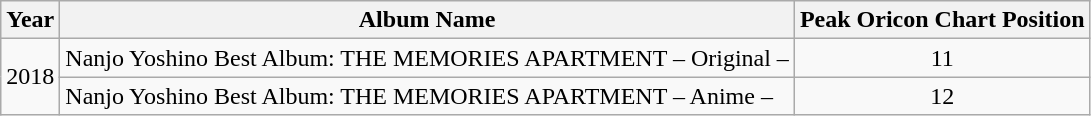<table class="wikitable">
<tr>
<th>Year</th>
<th>Album Name</th>
<th>Peak Oricon Chart Position</th>
</tr>
<tr>
<td rowspan="2">2018</td>
<td>Nanjo Yoshino Best Album: THE MEMORIES APARTMENT – Original –</td>
<td align="center">11</td>
</tr>
<tr>
<td>Nanjo Yoshino Best Album: THE MEMORIES APARTMENT – Anime –</td>
<td align="center">12</td>
</tr>
</table>
